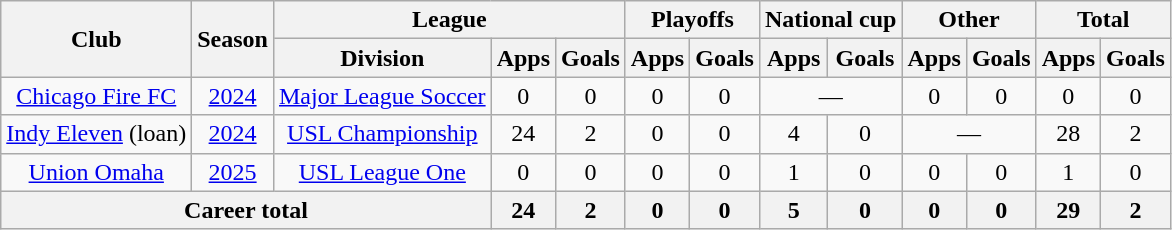<table class="wikitable" style="text-align: center">
<tr>
<th rowspan="2">Club</th>
<th rowspan="2">Season</th>
<th colspan="3">League</th>
<th colspan="2">Playoffs</th>
<th colspan="2">National cup</th>
<th colspan="2">Other</th>
<th colspan="2">Total</th>
</tr>
<tr>
<th>Division</th>
<th>Apps</th>
<th>Goals</th>
<th>Apps</th>
<th>Goals</th>
<th>Apps</th>
<th>Goals</th>
<th>Apps</th>
<th>Goals</th>
<th>Apps</th>
<th>Goals</th>
</tr>
<tr>
<td><a href='#'>Chicago Fire FC</a></td>
<td><a href='#'>2024</a></td>
<td><a href='#'>Major League Soccer</a></td>
<td>0</td>
<td>0</td>
<td>0</td>
<td>0</td>
<td colspan="2">—</td>
<td>0</td>
<td>0</td>
<td>0</td>
<td>0</td>
</tr>
<tr>
<td><a href='#'>Indy Eleven</a> (loan)</td>
<td><a href='#'>2024</a></td>
<td><a href='#'>USL Championship</a></td>
<td>24</td>
<td>2</td>
<td>0</td>
<td>0</td>
<td>4</td>
<td>0</td>
<td colspan="2">—</td>
<td>28</td>
<td>2</td>
</tr>
<tr>
<td><a href='#'>Union Omaha</a></td>
<td><a href='#'>2025</a></td>
<td><a href='#'>USL League One</a></td>
<td>0</td>
<td>0</td>
<td>0</td>
<td>0</td>
<td>1</td>
<td>0</td>
<td>0</td>
<td>0</td>
<td>1</td>
<td>0</td>
</tr>
<tr>
<th colspan="3">Career total</th>
<th>24</th>
<th>2</th>
<th>0</th>
<th>0</th>
<th>5</th>
<th>0</th>
<th>0</th>
<th>0</th>
<th>29</th>
<th>2</th>
</tr>
</table>
